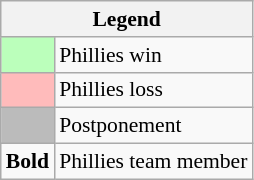<table class="wikitable" style="font-size:90%">
<tr>
<th colspan="2">Legend</th>
</tr>
<tr>
<td style="background:#bfb;"> </td>
<td>Phillies win</td>
</tr>
<tr>
<td style="background:#fbb;"> </td>
<td>Phillies loss</td>
</tr>
<tr>
<td style="background:#bbb;"> </td>
<td>Postponement</td>
</tr>
<tr>
<td><strong>Bold</strong></td>
<td>Phillies team member</td>
</tr>
</table>
